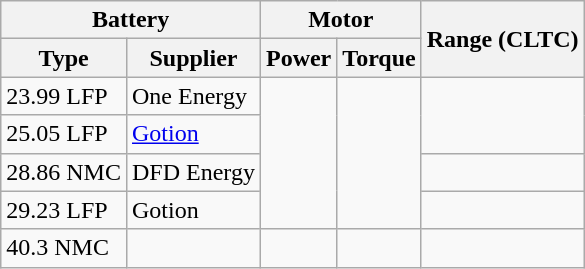<table class="wikitable">
<tr>
<th colspan="2">Battery</th>
<th colspan="2">Motor</th>
<th rowspan="2">Range (CLTC)</th>
</tr>
<tr>
<th>Type</th>
<th>Supplier</th>
<th>Power</th>
<th>Torque</th>
</tr>
<tr>
<td>23.99 LFP</td>
<td>One Energy</td>
<td rowspan="4"></td>
<td rowspan="4"></td>
<td rowspan="2"></td>
</tr>
<tr>
<td>25.05 LFP</td>
<td><a href='#'>Gotion</a></td>
</tr>
<tr>
<td>28.86 NMC</td>
<td>DFD Energy</td>
<td></td>
</tr>
<tr>
<td>29.23 LFP</td>
<td>Gotion</td>
<td></td>
</tr>
<tr>
<td>40.3 NMC</td>
<td></td>
<td></td>
<td></td>
<td></td>
</tr>
</table>
